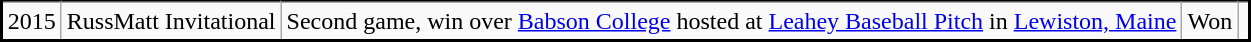<table class="wikitable" style="margin:0.5em 1em 0.5em 0; border:2px #000000 solid; border-collapse:collapse;" style="text-align:center">
<tr>
</tr>
<tr>
<td>2015</td>
<td>RussMatt Invitational</td>
<td>Second game, win over <a href='#'>Babson College</a> hosted at <a href='#'>Leahey Baseball Pitch</a> in <a href='#'>Lewiston, Maine</a></td>
<td>Won</td>
<td></td>
</tr>
</table>
